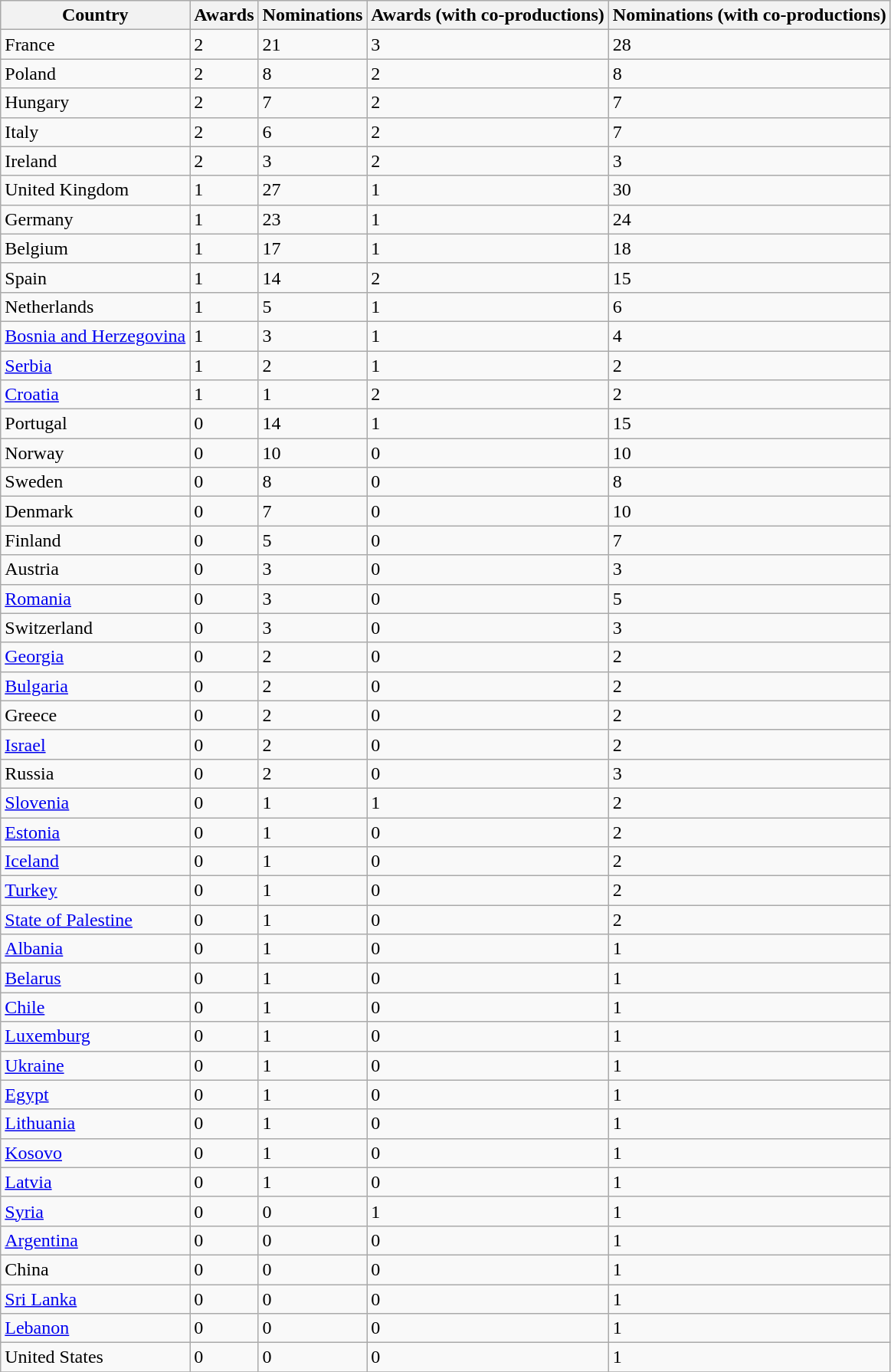<table class="wikitable sortable">
<tr>
<th>Country</th>
<th>Awards</th>
<th>Nominations</th>
<th>Awards (with co-productions)</th>
<th>Nominations (with co-productions)</th>
</tr>
<tr>
<td>France</td>
<td>2</td>
<td>21</td>
<td>3</td>
<td>28</td>
</tr>
<tr>
<td>Poland</td>
<td>2</td>
<td>8</td>
<td>2</td>
<td>8</td>
</tr>
<tr>
<td>Hungary</td>
<td>2</td>
<td>7</td>
<td>2</td>
<td>7</td>
</tr>
<tr>
<td>Italy</td>
<td>2</td>
<td>6</td>
<td>2</td>
<td>7</td>
</tr>
<tr>
<td>Ireland</td>
<td>2</td>
<td>3</td>
<td>2</td>
<td>3</td>
</tr>
<tr>
<td>United Kingdom</td>
<td>1</td>
<td>27</td>
<td>1</td>
<td>30</td>
</tr>
<tr>
<td>Germany</td>
<td>1</td>
<td>23</td>
<td>1</td>
<td>24</td>
</tr>
<tr>
<td>Belgium</td>
<td>1</td>
<td>17</td>
<td>1</td>
<td>18</td>
</tr>
<tr>
<td>Spain</td>
<td>1</td>
<td>14</td>
<td>2</td>
<td>15</td>
</tr>
<tr>
<td>Netherlands</td>
<td>1</td>
<td>5</td>
<td>1</td>
<td>6</td>
</tr>
<tr>
<td><a href='#'>Bosnia and Herzegovina</a></td>
<td>1</td>
<td>3</td>
<td>1</td>
<td>4</td>
</tr>
<tr>
<td><a href='#'>Serbia</a></td>
<td>1</td>
<td>2</td>
<td>1</td>
<td>2</td>
</tr>
<tr>
<td><a href='#'>Croatia</a></td>
<td>1</td>
<td>1</td>
<td>2</td>
<td>2</td>
</tr>
<tr>
<td>Portugal</td>
<td>0</td>
<td>14</td>
<td>1</td>
<td>15</td>
</tr>
<tr>
<td>Norway</td>
<td>0</td>
<td>10</td>
<td>0</td>
<td>10</td>
</tr>
<tr>
<td>Sweden</td>
<td>0</td>
<td>8</td>
<td>0</td>
<td>8</td>
</tr>
<tr>
<td>Denmark</td>
<td>0</td>
<td>7</td>
<td>0</td>
<td>10</td>
</tr>
<tr>
<td>Finland</td>
<td>0</td>
<td>5</td>
<td>0</td>
<td>7</td>
</tr>
<tr>
<td>Austria</td>
<td>0</td>
<td>3</td>
<td>0</td>
<td>3</td>
</tr>
<tr>
<td><a href='#'>Romania</a></td>
<td>0</td>
<td>3</td>
<td>0</td>
<td>5</td>
</tr>
<tr>
<td>Switzerland</td>
<td>0</td>
<td>3</td>
<td>0</td>
<td>3</td>
</tr>
<tr>
<td><a href='#'>Georgia</a></td>
<td>0</td>
<td>2</td>
<td>0</td>
<td>2</td>
</tr>
<tr>
<td><a href='#'>Bulgaria</a></td>
<td>0</td>
<td>2</td>
<td>0</td>
<td>2</td>
</tr>
<tr>
<td>Greece</td>
<td>0</td>
<td>2</td>
<td>0</td>
<td>2</td>
</tr>
<tr>
<td><a href='#'>Israel</a></td>
<td>0</td>
<td>2</td>
<td>0</td>
<td>2</td>
</tr>
<tr>
<td>Russia</td>
<td>0</td>
<td>2</td>
<td>0</td>
<td>3</td>
</tr>
<tr>
<td><a href='#'>Slovenia</a></td>
<td>0</td>
<td>1</td>
<td>1</td>
<td>2</td>
</tr>
<tr>
<td><a href='#'>Estonia</a></td>
<td>0</td>
<td>1</td>
<td>0</td>
<td>2</td>
</tr>
<tr>
<td><a href='#'>Iceland</a></td>
<td>0</td>
<td>1</td>
<td>0</td>
<td>2</td>
</tr>
<tr>
<td><a href='#'>Turkey</a></td>
<td>0</td>
<td>1</td>
<td>0</td>
<td>2</td>
</tr>
<tr>
<td><a href='#'>State of Palestine</a></td>
<td>0</td>
<td>1</td>
<td>0</td>
<td>2</td>
</tr>
<tr>
<td><a href='#'>Albania</a></td>
<td>0</td>
<td>1</td>
<td>0</td>
<td>1</td>
</tr>
<tr>
<td><a href='#'>Belarus</a></td>
<td>0</td>
<td>1</td>
<td>0</td>
<td>1</td>
</tr>
<tr>
<td><a href='#'>Chile</a></td>
<td>0</td>
<td>1</td>
<td>0</td>
<td>1</td>
</tr>
<tr>
<td><a href='#'>Luxemburg</a></td>
<td>0</td>
<td>1</td>
<td>0</td>
<td>1</td>
</tr>
<tr>
<td><a href='#'>Ukraine</a></td>
<td>0</td>
<td>1</td>
<td>0</td>
<td>1</td>
</tr>
<tr>
<td><a href='#'>Egypt</a></td>
<td>0</td>
<td>1</td>
<td>0</td>
<td>1</td>
</tr>
<tr>
<td><a href='#'>Lithuania</a></td>
<td>0</td>
<td>1</td>
<td>0</td>
<td>1</td>
</tr>
<tr>
<td><a href='#'>Kosovo</a></td>
<td>0</td>
<td>1</td>
<td>0</td>
<td>1</td>
</tr>
<tr>
<td><a href='#'>Latvia</a></td>
<td>0</td>
<td>1</td>
<td>0</td>
<td>1</td>
</tr>
<tr>
<td><a href='#'>Syria</a></td>
<td>0</td>
<td>0</td>
<td>1</td>
<td>1</td>
</tr>
<tr>
<td><a href='#'>Argentina</a></td>
<td>0</td>
<td>0</td>
<td>0</td>
<td>1</td>
</tr>
<tr>
<td>China</td>
<td>0</td>
<td>0</td>
<td>0</td>
<td>1</td>
</tr>
<tr>
<td><a href='#'>Sri Lanka</a></td>
<td>0</td>
<td>0</td>
<td>0</td>
<td>1</td>
</tr>
<tr>
<td><a href='#'>Lebanon</a></td>
<td>0</td>
<td>0</td>
<td>0</td>
<td>1</td>
</tr>
<tr>
<td>United States</td>
<td>0</td>
<td>0</td>
<td>0</td>
<td>1</td>
</tr>
<tr>
</tr>
</table>
